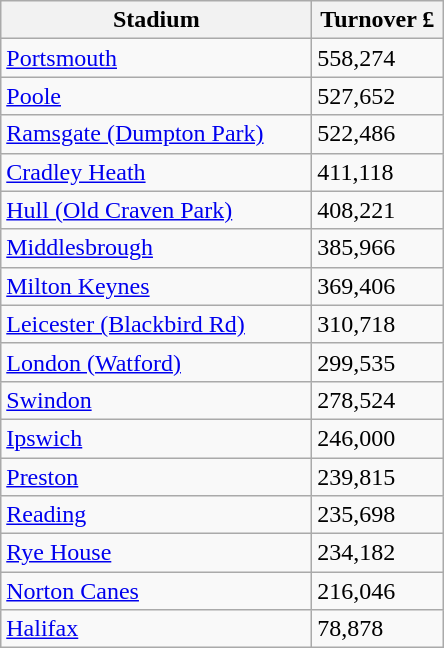<table class="wikitable">
<tr>
<th width=200>Stadium</th>
<th width=80>Turnover £</th>
</tr>
<tr>
<td><a href='#'>Portsmouth</a></td>
<td>558,274</td>
</tr>
<tr>
<td><a href='#'>Poole</a></td>
<td>527,652</td>
</tr>
<tr>
<td><a href='#'>Ramsgate (Dumpton Park)</a></td>
<td>522,486</td>
</tr>
<tr>
<td><a href='#'>Cradley Heath</a></td>
<td>411,118</td>
</tr>
<tr>
<td><a href='#'>Hull (Old Craven Park)</a></td>
<td>408,221</td>
</tr>
<tr>
<td><a href='#'>Middlesbrough</a></td>
<td>385,966</td>
</tr>
<tr>
<td><a href='#'>Milton Keynes</a></td>
<td>369,406</td>
</tr>
<tr>
<td><a href='#'>Leicester (Blackbird Rd)</a></td>
<td>310,718</td>
</tr>
<tr>
<td><a href='#'>London (Watford)</a></td>
<td>299,535</td>
</tr>
<tr>
<td><a href='#'>Swindon</a></td>
<td>278,524</td>
</tr>
<tr>
<td><a href='#'>Ipswich</a></td>
<td>246,000</td>
</tr>
<tr>
<td><a href='#'>Preston</a></td>
<td>239,815</td>
</tr>
<tr>
<td><a href='#'>Reading</a></td>
<td>235,698</td>
</tr>
<tr>
<td><a href='#'>Rye House</a></td>
<td>234,182</td>
</tr>
<tr>
<td><a href='#'>Norton Canes</a></td>
<td>216,046</td>
</tr>
<tr>
<td><a href='#'>Halifax</a></td>
<td>78,878</td>
</tr>
</table>
